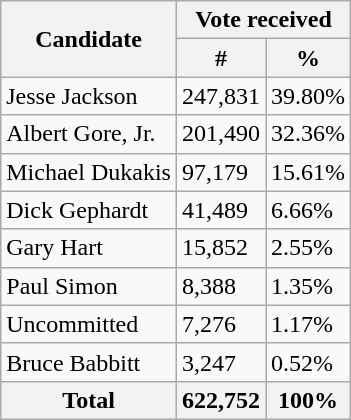<table class="wikitable sortable">
<tr>
<th rowspan="2">Candidate</th>
<th colspan="2">Vote received</th>
</tr>
<tr>
<th>#</th>
<th>%</th>
</tr>
<tr>
<td>Jesse Jackson</td>
<td>247,831</td>
<td>39.80%</td>
</tr>
<tr>
<td>Albert Gore, Jr.</td>
<td>201,490</td>
<td>32.36%</td>
</tr>
<tr>
<td>Michael Dukakis</td>
<td>97,179</td>
<td>15.61%</td>
</tr>
<tr>
<td>Dick Gephardt</td>
<td>41,489</td>
<td>6.66%</td>
</tr>
<tr>
<td>Gary Hart</td>
<td>15,852</td>
<td>2.55%</td>
</tr>
<tr>
<td>Paul Simon</td>
<td>8,388</td>
<td>1.35%</td>
</tr>
<tr>
<td>Uncommitted</td>
<td>7,276</td>
<td>1.17%</td>
</tr>
<tr>
<td>Bruce Babbitt</td>
<td>3,247</td>
<td>0.52%</td>
</tr>
<tr>
<th>Total</th>
<th>622,752</th>
<th>100%</th>
</tr>
</table>
